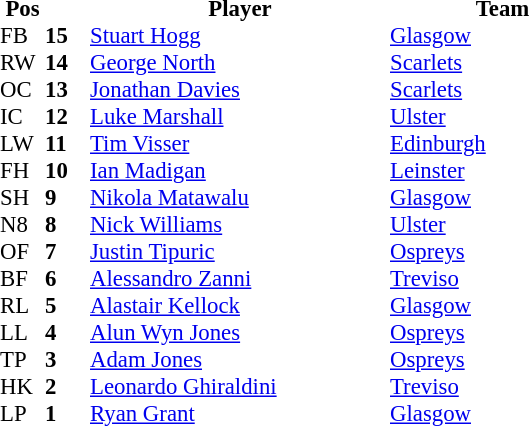<table style="font-size: 95%" cellspacing="0" cellpadding="0">
<tr>
<th width="30">Pos</th>
<th width="30"></th>
<th style="width:200px;">Player</th>
<th style="width:150px;">Team</th>
</tr>
<tr>
<td>FB</td>
<td><strong>15</strong></td>
<td> <a href='#'>Stuart Hogg</a></td>
<td><a href='#'>Glasgow</a></td>
</tr>
<tr>
<td>RW</td>
<td><strong>14</strong></td>
<td> <a href='#'>George North</a></td>
<td><a href='#'>Scarlets</a></td>
</tr>
<tr>
<td>OC</td>
<td><strong>13</strong></td>
<td> <a href='#'>Jonathan Davies</a></td>
<td><a href='#'>Scarlets</a></td>
</tr>
<tr>
<td>IC</td>
<td><strong>12</strong></td>
<td> <a href='#'>Luke Marshall</a></td>
<td><a href='#'>Ulster</a></td>
</tr>
<tr>
<td>LW</td>
<td><strong>11</strong></td>
<td> <a href='#'>Tim Visser</a></td>
<td><a href='#'>Edinburgh</a></td>
</tr>
<tr>
<td>FH</td>
<td><strong>10</strong></td>
<td> <a href='#'>Ian Madigan</a></td>
<td><a href='#'>Leinster</a></td>
</tr>
<tr>
<td>SH</td>
<td><strong>9</strong></td>
<td> <a href='#'>Nikola Matawalu</a></td>
<td><a href='#'>Glasgow</a></td>
</tr>
<tr>
<td>N8</td>
<td><strong>8</strong></td>
<td> <a href='#'>Nick Williams</a></td>
<td><a href='#'>Ulster</a></td>
</tr>
<tr>
<td>OF</td>
<td><strong>7</strong></td>
<td> <a href='#'>Justin Tipuric</a></td>
<td><a href='#'>Ospreys</a></td>
</tr>
<tr>
<td>BF</td>
<td><strong>6</strong></td>
<td> <a href='#'>Alessandro Zanni</a></td>
<td><a href='#'>Treviso</a></td>
</tr>
<tr>
<td>RL</td>
<td><strong>5</strong></td>
<td> <a href='#'>Alastair Kellock</a></td>
<td><a href='#'>Glasgow</a></td>
</tr>
<tr>
<td>LL</td>
<td><strong>4</strong></td>
<td> <a href='#'>Alun Wyn Jones</a></td>
<td><a href='#'>Ospreys</a></td>
</tr>
<tr>
<td>TP</td>
<td><strong>3</strong></td>
<td> <a href='#'>Adam Jones</a></td>
<td><a href='#'>Ospreys</a></td>
</tr>
<tr>
<td>HK</td>
<td><strong>2</strong></td>
<td> <a href='#'>Leonardo Ghiraldini</a></td>
<td><a href='#'>Treviso</a></td>
</tr>
<tr>
<td>LP</td>
<td><strong>1</strong></td>
<td> <a href='#'>Ryan Grant</a></td>
<td><a href='#'>Glasgow</a></td>
</tr>
</table>
